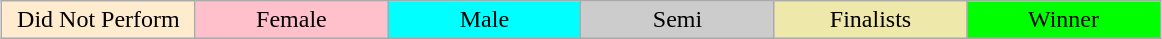<table class="wikitable" style="margin:1em auto; text-align:center;">
<tr>
<td style="background:#FFEBCD;" width="15%">Did Not Perform</td>
<td style="background:pink;" width="15%">Female</td>
<td style="background:cyan;" width="15%">Male</td>
<td style="background:#CCCCCC;" width="15%">Semi</td>
<td style="background:palegoldenrod;" width="15%">Finalists</td>
<td style="background:lime;" width="15%">Winner</td>
</tr>
</table>
